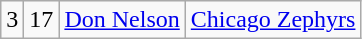<table class="wikitable">
<tr style="text-align:center;" bgcolor="">
<td>3</td>
<td>17</td>
<td><a href='#'>Don Nelson</a></td>
<td><a href='#'>Chicago Zephyrs</a></td>
</tr>
</table>
